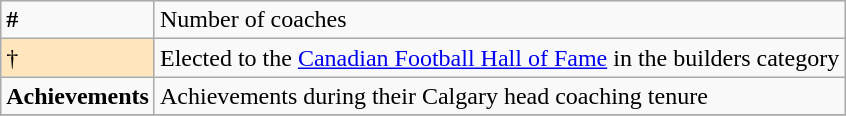<table class="wikitable">
<tr>
<td><strong>#</strong> </td>
<td>Number of coaches</td>
</tr>
<tr>
<td style="background-color:#FFE6BD">† </td>
<td>Elected to the <a href='#'>Canadian Football Hall of Fame</a> in the builders category</td>
</tr>
<tr>
<td><strong>Achievements</strong></td>
<td>Achievements during their Calgary head coaching tenure</td>
</tr>
<tr>
</tr>
</table>
